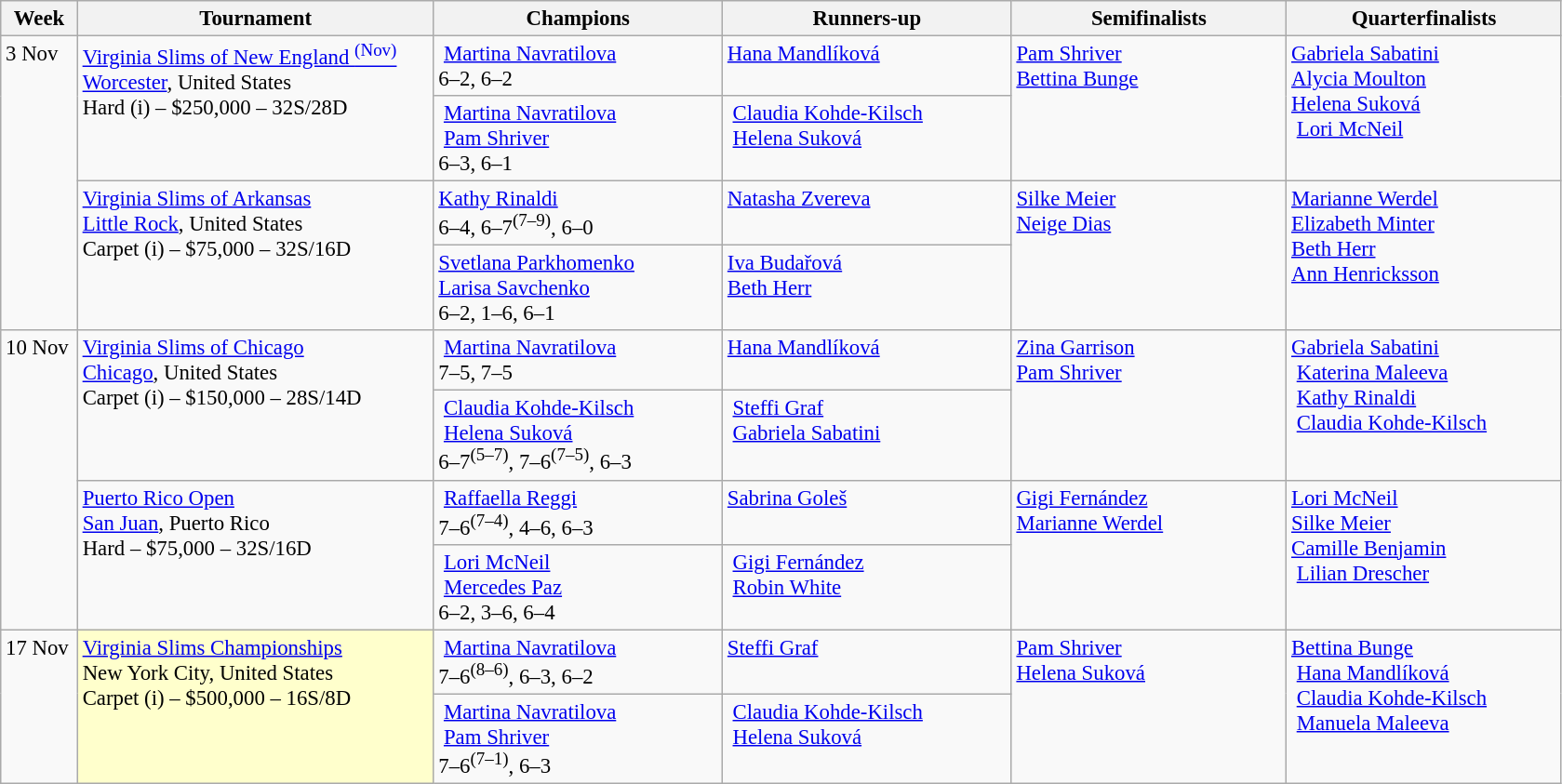<table class=wikitable style=font-size:95%>
<tr>
<th style="width:48px;">Week</th>
<th style="width:248px;">Tournament</th>
<th style="width:200px;">Champions</th>
<th style="width:200px;">Runners-up</th>
<th style="width:190px;">Semifinalists</th>
<th style="width:190px;">Quarterfinalists</th>
</tr>
<tr valign=top>
<td rowspan=4>3 Nov</td>
<td rowspan=2><a href='#'>Virginia Slims of New England <sup>(Nov)</sup></a><br> <a href='#'>Worcester</a>, United States <br>Hard (i) – $250,000 – 32S/28D</td>
<td> <a href='#'>Martina Navratilova</a> <br>6–2, 6–2</td>
<td> <a href='#'>Hana Mandlíková</a></td>
<td rowspan=2> <a href='#'>Pam Shriver</a> <br> <a href='#'>Bettina Bunge</a> <br></td>
<td rowspan=2> <a href='#'>Gabriela Sabatini</a> <br> <a href='#'>Alycia Moulton</a> <br>  <a href='#'>Helena Suková</a><br> <a href='#'>Lori McNeil</a></td>
</tr>
<tr valign="top">
<td> <a href='#'>Martina Navratilova</a><br> <a href='#'>Pam Shriver</a> <br>6–3, 6–1</td>
<td> <a href='#'>Claudia Kohde-Kilsch</a><br> <a href='#'>Helena Suková</a></td>
</tr>
<tr valign=top>
<td rowspan=2><a href='#'>Virginia Slims of Arkansas</a><br> <a href='#'>Little Rock</a>, United States <br>Carpet (i) – $75,000 – 32S/16D</td>
<td> <a href='#'>Kathy Rinaldi</a> <br>6–4, 6–7<sup>(7–9)</sup>, 6–0</td>
<td> <a href='#'>Natasha Zvereva</a></td>
<td rowspan=2> <a href='#'>Silke Meier</a> <br> <a href='#'>Neige Dias</a> <br></td>
<td rowspan=2> <a href='#'>Marianne Werdel</a> <br> <a href='#'>Elizabeth Minter</a> <br>  <a href='#'>Beth Herr</a> <br> <a href='#'>Ann Henricksson</a><br></td>
</tr>
<tr valign="top">
<td> <a href='#'>Svetlana Parkhomenko</a> <br>  <a href='#'>Larisa Savchenko</a> <br>6–2, 1–6, 6–1</td>
<td> <a href='#'>Iva Budařová</a><br>  <a href='#'>Beth Herr</a></td>
</tr>
<tr valign="top">
<td rowspan=4>10 Nov</td>
<td rowspan=2><a href='#'>Virginia Slims of Chicago</a><br> <a href='#'>Chicago</a>, United States<br>Carpet (i) – $150,000 – 28S/14D</td>
<td> <a href='#'>Martina Navratilova</a><br>7–5, 7–5</td>
<td> <a href='#'>Hana Mandlíková</a></td>
<td rowspan=2> <a href='#'>Zina Garrison</a> <br> <a href='#'>Pam Shriver</a></td>
<td rowspan=2> <a href='#'>Gabriela Sabatini</a><br> <a href='#'>Katerina Maleeva</a><br> <a href='#'>Kathy Rinaldi</a><br> <a href='#'>Claudia Kohde-Kilsch</a></td>
</tr>
<tr valign="top">
<td> <a href='#'>Claudia Kohde-Kilsch</a><br> <a href='#'>Helena Suková</a><br>6–7<sup>(5–7)</sup>, 7–6<sup>(7–5)</sup>, 6–3</td>
<td> <a href='#'>Steffi Graf</a><br> <a href='#'>Gabriela Sabatini</a></td>
</tr>
<tr valign=top>
<td rowspan=2><a href='#'>Puerto Rico Open</a><br> <a href='#'>San Juan</a>, Puerto Rico <br>Hard – $75,000 – 32S/16D</td>
<td> <a href='#'>Raffaella Reggi</a> <br>7–6<sup>(7–4)</sup>, 4–6, 6–3</td>
<td> <a href='#'>Sabrina Goleš</a></td>
<td rowspan=2> <a href='#'>Gigi Fernández</a> <br> <a href='#'>Marianne Werdel</a><br></td>
<td rowspan=2> <a href='#'>Lori McNeil</a> <br> <a href='#'>Silke Meier</a> <br>  <a href='#'>Camille Benjamin</a><br> <a href='#'>Lilian Drescher</a></td>
</tr>
<tr valign="top">
<td> <a href='#'>Lori McNeil</a><br> <a href='#'>Mercedes Paz</a> <br>6–2, 3–6, 6–4</td>
<td> <a href='#'>Gigi Fernández</a><br> <a href='#'>Robin White</a></td>
</tr>
<tr valign="top">
<td rowspan=4>17 Nov</td>
<td rowspan=2 bgcolor="#FFFFCC"><a href='#'>Virginia Slims Championships</a><br>New York City, United States<br>Carpet (i) – $500,000 – 16S/8D</td>
<td> <a href='#'>Martina Navratilova</a><br>7–6<sup>(8–6)</sup>, 6–3, 6–2</td>
<td> <a href='#'>Steffi Graf</a></td>
<td rowspan=2> <a href='#'>Pam Shriver</a> <br> <a href='#'>Helena Suková</a></td>
<td rowspan=2> <a href='#'>Bettina Bunge</a><br> <a href='#'>Hana Mandlíková</a><br> <a href='#'>Claudia Kohde-Kilsch</a><br> <a href='#'>Manuela Maleeva</a></td>
</tr>
<tr valign="top">
<td> <a href='#'>Martina Navratilova</a><br> <a href='#'>Pam Shriver</a><br>7–6<sup>(7–1)</sup>, 6–3</td>
<td> <a href='#'>Claudia Kohde-Kilsch</a><br> <a href='#'>Helena Suková</a></td>
</tr>
</table>
